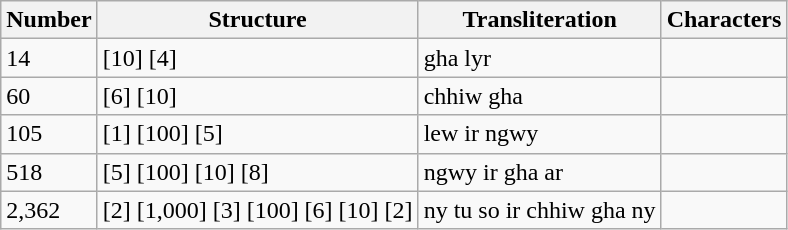<table class="wikitable">
<tr>
<th>Number</th>
<th>Structure</th>
<th>Transliteration</th>
<th>Characters</th>
</tr>
<tr>
<td>14</td>
<td>[10] [4]</td>
<td>gha lyr</td>
<td></td>
</tr>
<tr>
<td>60</td>
<td>[6] [10]</td>
<td>chhiw gha</td>
<td></td>
</tr>
<tr>
<td>105</td>
<td>[1] [100] [5]</td>
<td>lew ir ngwy</td>
<td></td>
</tr>
<tr>
<td>518</td>
<td>[5] [100] [10] [8]</td>
<td>ngwy ir gha ar</td>
<td></td>
</tr>
<tr>
<td>2,362</td>
<td>[2] [1,000] [3] [100] [6] [10] [2]</td>
<td>ny tu so ir chhiw gha ny</td>
<td></td>
</tr>
</table>
